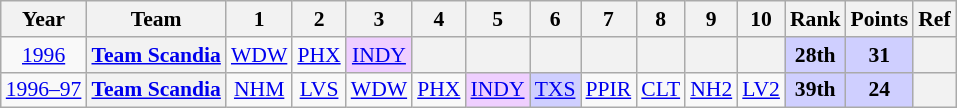<table class="wikitable" style="text-align:center; font-size:90%">
<tr>
<th>Year</th>
<th>Team</th>
<th>1</th>
<th>2</th>
<th>3</th>
<th>4</th>
<th>5</th>
<th>6</th>
<th>7</th>
<th>8</th>
<th>9</th>
<th>10</th>
<th>Rank</th>
<th>Points</th>
<th>Ref</th>
</tr>
<tr>
<td><a href='#'>1996</a></td>
<th><a href='#'>Team Scandia</a></th>
<td><a href='#'>WDW</a></td>
<td><a href='#'>PHX</a></td>
<td style="background:#EFCFFF;"><a href='#'>INDY</a><br></td>
<th></th>
<th></th>
<th></th>
<th></th>
<th></th>
<th></th>
<th></th>
<td style="background:#CFCFFF;"><strong>28th</strong></td>
<td style="background:#CFCFFF;"><strong>31</strong></td>
<th></th>
</tr>
<tr>
<td><a href='#'>1996–97</a></td>
<th><a href='#'>Team Scandia</a></th>
<td><a href='#'>NHM</a></td>
<td><a href='#'>LVS</a></td>
<td><a href='#'>WDW</a></td>
<td><a href='#'>PHX</a></td>
<td style="background:#EFCFFF;"><a href='#'>INDY</a><br></td>
<td style="background:#CFCFFF;"><a href='#'>TXS</a><br></td>
<td><a href='#'>PPIR</a></td>
<td><a href='#'>CLT</a></td>
<td><a href='#'>NH2</a></td>
<td><a href='#'>LV2</a></td>
<td style="background:#CFCFFF;"><strong>39th</strong></td>
<td style="background:#CFCFFF;"><strong>24</strong></td>
<th></th>
</tr>
</table>
